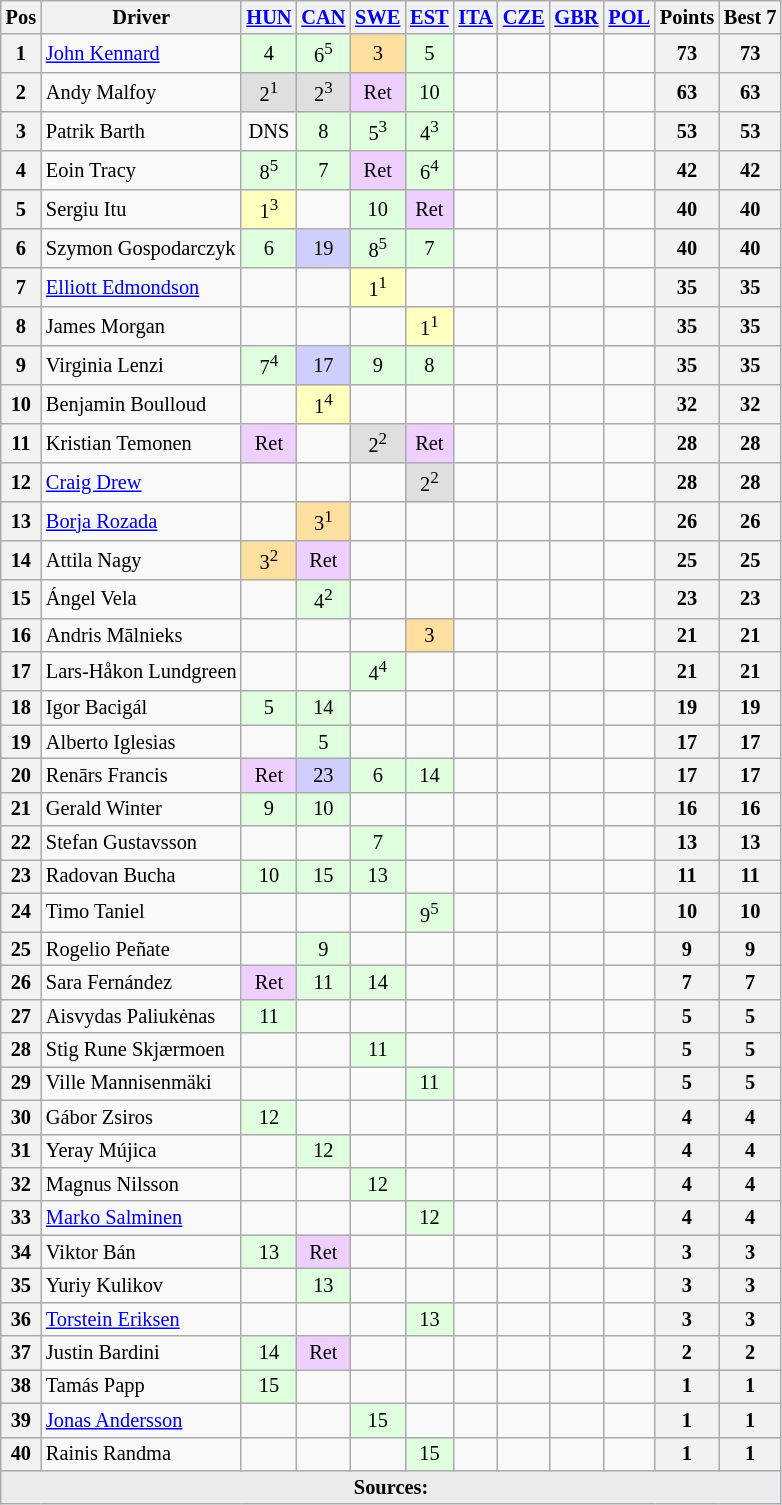<table class="wikitable" style="font-size: 85%; text-align: center">
<tr valign="top">
<th valign="middle">Pos</th>
<th valign="middle">Driver</th>
<th><a href='#'>HUN</a><br></th>
<th><a href='#'>CAN</a><br></th>
<th><a href='#'>SWE</a><br></th>
<th><a href='#'>EST</a><br></th>
<th><a href='#'>ITA</a><br></th>
<th><a href='#'>CZE</a><br></th>
<th><a href='#'>GBR</a><br></th>
<th><a href='#'>POL</a><br></th>
<th valign="middle">Points</th>
<th valign="middle">Best 7</th>
</tr>
<tr>
<th>1</th>
<td align="left"> <a href='#'>John Kennard</a></td>
<td style="background:#DFFFDF;">4</td>
<td style="background:#DFFFDF;">6<sup>5</sup></td>
<td style="background:#FFDF9F;">3</td>
<td style="background:#DFFFDF;">5</td>
<td></td>
<td></td>
<td></td>
<td></td>
<th>73</th>
<th>73</th>
</tr>
<tr>
<th>2</th>
<td align="left"> Andy Malfoy</td>
<td style="background:#DFDFDF;">2<sup>1</sup></td>
<td style="background:#DFDFDF;">2<sup>3</sup></td>
<td style="background:#EFCFFF;">Ret</td>
<td style="background:#DFFFDF;">10</td>
<td></td>
<td></td>
<td></td>
<td></td>
<th>63</th>
<th>63</th>
</tr>
<tr>
<th>3</th>
<td align="left"> Patrik Barth</td>
<td>DNS</td>
<td style="background:#DFFFDF;">8</td>
<td style="background:#DFFFDF;">5<sup>3</sup></td>
<td style="background:#DFFFDF;">4<sup>3</sup></td>
<td></td>
<td></td>
<td></td>
<td></td>
<th>53</th>
<th>53</th>
</tr>
<tr>
<th>4</th>
<td align="left"> Eoin Tracy</td>
<td style="background:#DFFFDF;">8<sup>5</sup></td>
<td style="background:#DFFFDF;">7</td>
<td style="background:#EFCFFF;">Ret</td>
<td style="background:#DFFFDF;">6<sup>4</sup></td>
<td></td>
<td></td>
<td></td>
<td></td>
<th>42</th>
<th>42</th>
</tr>
<tr>
<th>5</th>
<td align="left"> Sergiu Itu</td>
<td style="background:#FFFFBF;">1<sup>3</sup></td>
<td></td>
<td style="background:#DFFFDF;">10</td>
<td style="background:#EFCFFF;">Ret</td>
<td></td>
<td></td>
<td></td>
<td></td>
<th>40</th>
<th>40</th>
</tr>
<tr>
<th>6</th>
<td align="left"> Szymon Gospodarczyk</td>
<td style="background:#DFFFDF;">6</td>
<td style="background:#CFCFFF;">19</td>
<td style="background:#DFFFDF;">8<sup>5</sup></td>
<td style="background:#DFFFDF;">7</td>
<td></td>
<td></td>
<td></td>
<td></td>
<th>40</th>
<th>40</th>
</tr>
<tr>
<th>7</th>
<td align="left"> <a href='#'>Elliott Edmondson</a></td>
<td></td>
<td></td>
<td style="background:#FFFFBF;">1<sup>1</sup></td>
<td></td>
<td></td>
<td></td>
<td></td>
<td></td>
<th>35</th>
<th>35</th>
</tr>
<tr>
<th>8</th>
<td align="left"> James Morgan</td>
<td></td>
<td></td>
<td></td>
<td style="background:#FFFFBF;">1<sup>1</sup></td>
<td></td>
<td></td>
<td></td>
<td></td>
<th>35</th>
<th>35</th>
</tr>
<tr>
<th>9</th>
<td align="left"> Virginia Lenzi</td>
<td style="background:#DFFFDF;">7<sup>4</sup></td>
<td style="background:#CFCFFF;">17</td>
<td style="background:#DFFFDF;">9</td>
<td style="background:#DFFFDF;">8</td>
<td></td>
<td></td>
<td></td>
<td></td>
<th>35</th>
<th>35</th>
</tr>
<tr>
<th>10</th>
<td align="left"> Benjamin Boulloud</td>
<td></td>
<td style="background:#FFFFBF;">1<sup>4</sup></td>
<td></td>
<td></td>
<td></td>
<td></td>
<td></td>
<td></td>
<th>32</th>
<th>32</th>
</tr>
<tr>
<th>11</th>
<td align="left"> Kristian Temonen</td>
<td style="background:#EFCFFF;">Ret</td>
<td></td>
<td style="background:#DFDFDF;">2<sup>2</sup></td>
<td style="background:#EFCFFF;">Ret</td>
<td></td>
<td></td>
<td></td>
<td></td>
<th>28</th>
<th>28</th>
</tr>
<tr>
<th>12</th>
<td align="left"> <a href='#'>Craig Drew</a></td>
<td></td>
<td></td>
<td></td>
<td style="background:#DFDFDF;">2<sup>2</sup></td>
<td></td>
<td></td>
<td></td>
<td></td>
<th>28</th>
<th>28</th>
</tr>
<tr>
<th>13</th>
<td align="left"> <a href='#'>Borja Rozada</a></td>
<td></td>
<td style="background:#FFDF9F;">3<sup>1</sup></td>
<td></td>
<td></td>
<td></td>
<td></td>
<td></td>
<td></td>
<th>26</th>
<th>26</th>
</tr>
<tr>
<th>14</th>
<td align="left"> Attila Nagy</td>
<td style="background:#FFDF9F;">3<sup>2</sup></td>
<td style="background:#EFCFFF;">Ret</td>
<td></td>
<td></td>
<td></td>
<td></td>
<td></td>
<td></td>
<th>25</th>
<th>25</th>
</tr>
<tr>
<th>15</th>
<td align="left"> Ángel Vela</td>
<td></td>
<td style="background:#DFFFDF;">4<sup>2</sup></td>
<td></td>
<td></td>
<td></td>
<td></td>
<td></td>
<td></td>
<th>23</th>
<th>23</th>
</tr>
<tr>
<th>16</th>
<td align="left"> Andris Mālnieks</td>
<td></td>
<td></td>
<td></td>
<td style="background:#FFDF9F;">3</td>
<td></td>
<td></td>
<td></td>
<td></td>
<th>21</th>
<th>21</th>
</tr>
<tr>
<th>17</th>
<td align="left"> Lars-Håkon Lundgreen</td>
<td></td>
<td></td>
<td style="background:#DFFFDF;">4<sup>4</sup></td>
<td></td>
<td></td>
<td></td>
<td></td>
<td></td>
<th>21</th>
<th>21</th>
</tr>
<tr>
<th>18</th>
<td align="left"> Igor Bacigál</td>
<td style="background:#DFFFDF;">5</td>
<td style="background:#DFFFDF;">14</td>
<td></td>
<td></td>
<td></td>
<td></td>
<td></td>
<td></td>
<th>19</th>
<th>19</th>
</tr>
<tr>
<th>19</th>
<td align="left"> Alberto Iglesias</td>
<td></td>
<td style="background:#DFFFDF;">5</td>
<td></td>
<td></td>
<td></td>
<td></td>
<td></td>
<td></td>
<th>17</th>
<th>17</th>
</tr>
<tr>
<th>20</th>
<td align="left"> Renārs Francis</td>
<td style="background:#EFCFFF;">Ret</td>
<td style="background:#CFCFFF;">23</td>
<td style="background:#DFFFDF;">6</td>
<td style="background:#DFFFDF;">14</td>
<td></td>
<td></td>
<td></td>
<td></td>
<th>17</th>
<th>17</th>
</tr>
<tr>
<th>21</th>
<td align="left"> Gerald Winter</td>
<td style="background:#DFFFDF;">9</td>
<td style="background:#DFFFDF;">10</td>
<td></td>
<td></td>
<td></td>
<td></td>
<td></td>
<td></td>
<th>16</th>
<th>16</th>
</tr>
<tr>
<th>22</th>
<td align="left"> Stefan Gustavsson</td>
<td></td>
<td></td>
<td style="background:#DFFFDF;">7</td>
<td></td>
<td></td>
<td></td>
<td></td>
<td></td>
<th>13</th>
<th>13</th>
</tr>
<tr>
<th>23</th>
<td align="left"> Radovan Bucha</td>
<td style="background:#DFFFDF;">10</td>
<td style="background:#DFFFDF;">15</td>
<td style="background:#DFFFDF;">13</td>
<td></td>
<td></td>
<td></td>
<td></td>
<td></td>
<th>11</th>
<th>11</th>
</tr>
<tr>
<th>24</th>
<td align="left"> Timo Taniel</td>
<td></td>
<td></td>
<td></td>
<td style="background:#DFFFDF;">9<sup>5</sup></td>
<td></td>
<td></td>
<td></td>
<td></td>
<th>10</th>
<th>10</th>
</tr>
<tr>
<th>25</th>
<td align="left"> Rogelio Peñate</td>
<td></td>
<td style="background:#DFFFDF;">9</td>
<td></td>
<td></td>
<td></td>
<td></td>
<td></td>
<td></td>
<th>9</th>
<th>9</th>
</tr>
<tr>
<th>26</th>
<td align="left"> Sara Fernández</td>
<td style="background:#EFCFFF;">Ret</td>
<td style="background:#DFFFDF;">11</td>
<td style="background:#DFFFDF;">14</td>
<td></td>
<td></td>
<td></td>
<td></td>
<td></td>
<th>7</th>
<th>7</th>
</tr>
<tr>
<th>27</th>
<td align="left"> Aisvydas Paliukėnas</td>
<td style="background:#DFFFDF;">11</td>
<td></td>
<td></td>
<td></td>
<td></td>
<td></td>
<td></td>
<td></td>
<th>5</th>
<th>5</th>
</tr>
<tr>
<th>28</th>
<td align="left"> Stig Rune Skjærmoen</td>
<td></td>
<td></td>
<td style="background:#DFFFDF;">11</td>
<td></td>
<td></td>
<td></td>
<td></td>
<td></td>
<th>5</th>
<th>5</th>
</tr>
<tr>
<th>29</th>
<td align="left"> Ville Mannisenmäki</td>
<td></td>
<td></td>
<td></td>
<td style="background:#DFFFDF;">11</td>
<td></td>
<td></td>
<td></td>
<td></td>
<th>5</th>
<th>5</th>
</tr>
<tr>
<th>30</th>
<td align="left"> Gábor Zsiros</td>
<td style="background:#DFFFDF;">12</td>
<td></td>
<td></td>
<td></td>
<td></td>
<td></td>
<td></td>
<td></td>
<th>4</th>
<th>4</th>
</tr>
<tr>
<th>31</th>
<td align="left"> Yeray Mújica</td>
<td></td>
<td style="background:#DFFFDF;">12</td>
<td></td>
<td></td>
<td></td>
<td></td>
<td></td>
<td></td>
<th>4</th>
<th>4</th>
</tr>
<tr>
<th>32</th>
<td align="left"> Magnus Nilsson</td>
<td></td>
<td></td>
<td style="background:#DFFFDF;">12</td>
<td></td>
<td></td>
<td></td>
<td></td>
<td></td>
<th>4</th>
<th>4</th>
</tr>
<tr>
<th>33</th>
<td align="left"> <a href='#'>Marko Salminen</a></td>
<td></td>
<td></td>
<td></td>
<td style="background:#DFFFDF;">12</td>
<td></td>
<td></td>
<td></td>
<td></td>
<th>4</th>
<th>4</th>
</tr>
<tr>
<th>34</th>
<td align="left"> Viktor Bán</td>
<td style="background:#DFFFDF;">13</td>
<td style="background:#EFCFFF;">Ret</td>
<td></td>
<td></td>
<td></td>
<td></td>
<td></td>
<td></td>
<th>3</th>
<th>3</th>
</tr>
<tr>
<th>35</th>
<td align="left"> Yuriy Kulikov</td>
<td></td>
<td style="background:#DFFFDF;">13</td>
<td></td>
<td></td>
<td></td>
<td></td>
<td></td>
<td></td>
<th>3</th>
<th>3</th>
</tr>
<tr>
<th>36</th>
<td align="left"> <a href='#'>Torstein Eriksen</a></td>
<td></td>
<td></td>
<td></td>
<td style="background:#DFFFDF;">13</td>
<td></td>
<td></td>
<td></td>
<td></td>
<th>3</th>
<th>3</th>
</tr>
<tr>
<th>37</th>
<td align="left"> Justin Bardini</td>
<td style="background:#DFFFDF;">14</td>
<td style="background:#EFCFFF;">Ret</td>
<td></td>
<td></td>
<td></td>
<td></td>
<td></td>
<td></td>
<th>2</th>
<th>2</th>
</tr>
<tr>
<th>38</th>
<td align="left"> Tamás Papp</td>
<td style="background:#DFFFDF;">15</td>
<td></td>
<td></td>
<td></td>
<td></td>
<td></td>
<td></td>
<td></td>
<th>1</th>
<th>1</th>
</tr>
<tr>
<th>39</th>
<td align="left"> <a href='#'>Jonas Andersson</a></td>
<td></td>
<td></td>
<td style="background:#DFFFDF;">15</td>
<td></td>
<td></td>
<td></td>
<td></td>
<td></td>
<th>1</th>
<th>1</th>
</tr>
<tr>
<th>40</th>
<td align="left"> Rainis Randma</td>
<td></td>
<td></td>
<td></td>
<td style="background:#DFFFDF;">15</td>
<td></td>
<td></td>
<td></td>
<td></td>
<th>1</th>
<th>1</th>
</tr>
<tr>
<td colspan="12" style="background-color:#EAECF0;text-align:center"><strong>Sources:</strong></td>
</tr>
</table>
